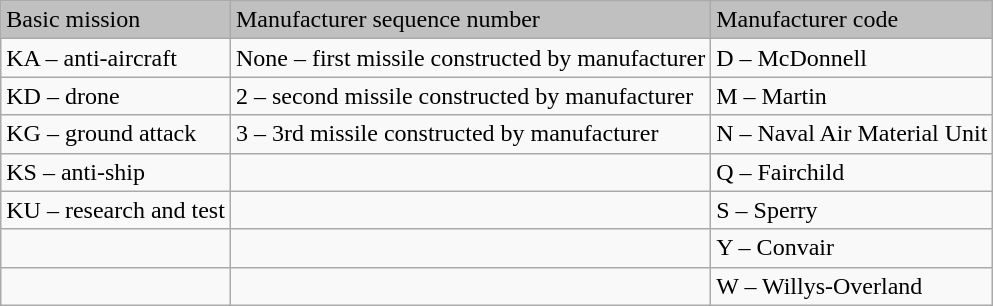<table class="wikitable">
<tr style="background:silver;">
<td>Basic mission</td>
<td style="background:silver;">Manufacturer sequence number</td>
<td style="background:silver;">Manufacturer code</td>
</tr>
<tr>
<td>KA – anti-aircraft</td>
<td>None – first missile constructed by manufacturer</td>
<td>D – McDonnell</td>
</tr>
<tr>
<td>KD – drone</td>
<td>2 – second missile constructed by manufacturer</td>
<td>M – Martin</td>
</tr>
<tr>
<td>KG – ground attack</td>
<td>3 – 3rd missile constructed by manufacturer</td>
<td>N – Naval Air Material Unit</td>
</tr>
<tr>
<td>KS – anti-ship</td>
<td></td>
<td>Q – Fairchild</td>
</tr>
<tr>
<td>KU – research and test</td>
<td></td>
<td>S – Sperry</td>
</tr>
<tr>
<td></td>
<td></td>
<td>Y – Convair</td>
</tr>
<tr>
<td></td>
<td></td>
<td>W – Willys-Overland</td>
</tr>
</table>
